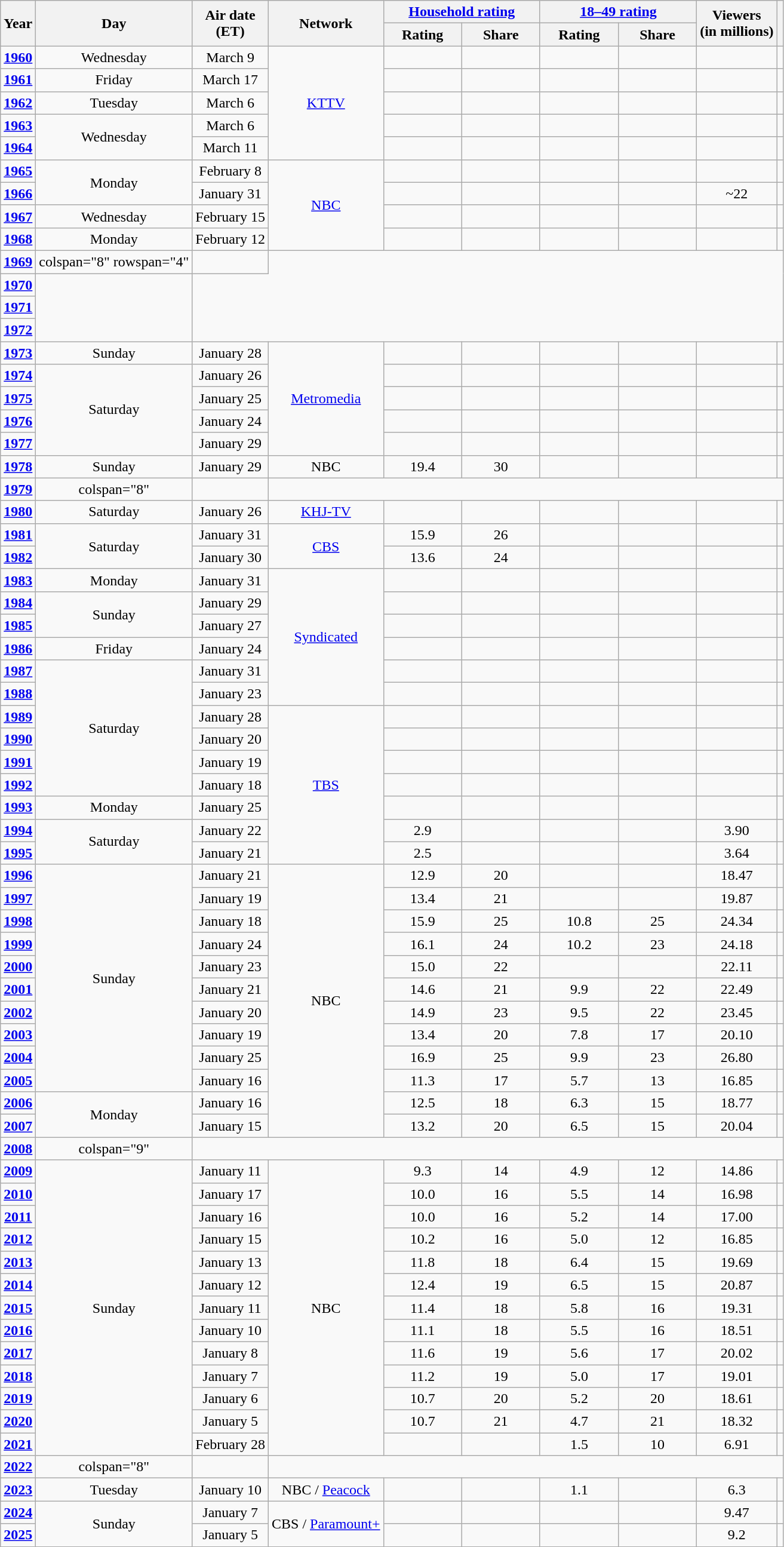<table class="wikitable sortable" style="text-align: center;">
<tr>
<th rowspan="2">Year</th>
<th rowspan="2">Day</th>
<th rowspan="2">Air date<br>(ET)</th>
<th rowspan="2">Network</th>
<th style="width:20%" colspan="2"><a href='#'>Household rating</a></th>
<th style="width:20%" colspan="2"><a href='#'>18–49 rating</a></th>
<th rowspan="2">Viewers<br>(in millions)</th>
<th rowspan="2"></th>
</tr>
<tr>
<th style="width:10%">Rating</th>
<th style="width:10%">Share</th>
<th style="width:10%">Rating</th>
<th style="width:10%">Share</th>
</tr>
<tr>
<td><strong><a href='#'>1960</a></strong></td>
<td>Wednesday</td>
<td>March 9</td>
<td rowspan="5"><a href='#'>KTTV</a></td>
<td></td>
<td></td>
<td></td>
<td></td>
<td></td>
<td></td>
</tr>
<tr>
<td><strong><a href='#'>1961</a></strong></td>
<td>Friday</td>
<td>March 17</td>
<td></td>
<td></td>
<td></td>
<td></td>
<td></td>
<td></td>
</tr>
<tr>
<td><strong><a href='#'>1962</a></strong></td>
<td>Tuesday</td>
<td>March 6</td>
<td></td>
<td></td>
<td></td>
<td></td>
<td></td>
<td></td>
</tr>
<tr>
<td><strong><a href='#'>1963</a></strong></td>
<td rowspan="2">Wednesday</td>
<td>March 6</td>
<td></td>
<td></td>
<td></td>
<td></td>
<td></td>
<td></td>
</tr>
<tr>
<td><strong><a href='#'>1964</a></strong></td>
<td>March 11</td>
<td></td>
<td></td>
<td></td>
<td></td>
<td></td>
<td></td>
</tr>
<tr>
<td><strong><a href='#'>1965</a></strong></td>
<td rowspan="2">Monday</td>
<td>February 8</td>
<td rowspan="4"><a href='#'>NBC</a></td>
<td></td>
<td></td>
<td></td>
<td></td>
<td></td>
<td></td>
</tr>
<tr>
<td><strong><a href='#'>1966</a></strong></td>
<td>January 31</td>
<td></td>
<td></td>
<td></td>
<td></td>
<td>~22</td>
<td></td>
</tr>
<tr>
<td><strong><a href='#'>1967</a></strong></td>
<td>Wednesday</td>
<td>February 15</td>
<td></td>
<td></td>
<td></td>
<td></td>
<td></td>
<td></td>
</tr>
<tr>
<td><strong><a href='#'>1968</a></strong></td>
<td>Monday</td>
<td>February 12</td>
<td></td>
<td></td>
<td></td>
<td></td>
<td></td>
<td></td>
</tr>
<tr>
<td><strong><a href='#'>1969</a></strong></td>
<td>colspan="8" rowspan="4" </td>
<td></td>
</tr>
<tr>
<td><strong><a href='#'>1970</a></strong></td>
<td rowspan="3"></td>
</tr>
<tr>
<td><strong><a href='#'>1971</a></strong></td>
</tr>
<tr>
<td><strong><a href='#'>1972</a></strong></td>
</tr>
<tr>
<td><strong><a href='#'>1973</a></strong></td>
<td>Sunday</td>
<td>January 28</td>
<td rowspan="5"><a href='#'>Metromedia</a></td>
<td></td>
<td></td>
<td></td>
<td></td>
<td></td>
<td></td>
</tr>
<tr>
<td><strong><a href='#'>1974</a></strong></td>
<td rowspan="4">Saturday</td>
<td>January 26</td>
<td></td>
<td></td>
<td></td>
<td></td>
<td></td>
<td></td>
</tr>
<tr>
<td><strong><a href='#'>1975</a></strong></td>
<td>January 25</td>
<td></td>
<td></td>
<td></td>
<td></td>
<td></td>
<td></td>
</tr>
<tr>
<td><strong><a href='#'>1976</a></strong></td>
<td>January 24</td>
<td></td>
<td></td>
<td></td>
<td></td>
<td></td>
<td></td>
</tr>
<tr>
<td><strong><a href='#'>1977</a></strong></td>
<td>January 29</td>
<td></td>
<td></td>
<td></td>
<td></td>
<td></td>
<td></td>
</tr>
<tr>
<td><strong><a href='#'>1978</a></strong></td>
<td>Sunday</td>
<td>January 29</td>
<td>NBC</td>
<td>19.4</td>
<td>30</td>
<td></td>
<td></td>
<td></td>
<td></td>
</tr>
<tr>
<td><strong><a href='#'>1979</a></strong></td>
<td>colspan="8" </td>
<td></td>
</tr>
<tr>
<td><strong><a href='#'>1980</a></strong></td>
<td>Saturday</td>
<td>January 26</td>
<td><a href='#'>KHJ-TV</a></td>
<td></td>
<td></td>
<td></td>
<td></td>
<td></td>
<td></td>
</tr>
<tr>
<td><strong><a href='#'>1981</a></strong></td>
<td rowspan="2">Saturday</td>
<td>January 31</td>
<td rowspan="2"><a href='#'>CBS</a></td>
<td>15.9</td>
<td>26</td>
<td></td>
<td></td>
<td></td>
<td></td>
</tr>
<tr>
<td><strong><a href='#'>1982</a></strong></td>
<td>January 30</td>
<td>13.6</td>
<td>24</td>
<td></td>
<td></td>
<td></td>
<td></td>
</tr>
<tr>
<td><strong><a href='#'>1983</a></strong></td>
<td>Monday</td>
<td>January 31</td>
<td rowspan="6"><a href='#'>Syndicated</a></td>
<td></td>
<td></td>
<td></td>
<td></td>
<td></td>
<td></td>
</tr>
<tr>
<td><strong><a href='#'>1984</a></strong></td>
<td rowspan="2">Sunday</td>
<td>January 29</td>
<td></td>
<td></td>
<td></td>
<td></td>
<td></td>
<td></td>
</tr>
<tr>
<td><strong><a href='#'>1985</a></strong></td>
<td>January 27</td>
<td></td>
<td></td>
<td></td>
<td></td>
<td></td>
<td></td>
</tr>
<tr>
<td><strong><a href='#'>1986</a></strong></td>
<td>Friday</td>
<td>January 24</td>
<td></td>
<td></td>
<td></td>
<td></td>
<td></td>
<td></td>
</tr>
<tr>
<td><strong><a href='#'>1987</a></strong></td>
<td rowspan="6">Saturday</td>
<td>January 31</td>
<td></td>
<td></td>
<td></td>
<td></td>
<td></td>
<td></td>
</tr>
<tr>
<td><strong><a href='#'>1988</a></strong></td>
<td>January 23</td>
<td></td>
<td></td>
<td></td>
<td></td>
<td></td>
<td></td>
</tr>
<tr>
<td><strong><a href='#'>1989</a></strong></td>
<td>January 28</td>
<td rowspan="7"><a href='#'>TBS</a></td>
<td></td>
<td></td>
<td></td>
<td></td>
<td></td>
<td></td>
</tr>
<tr>
<td><strong><a href='#'>1990</a></strong></td>
<td>January 20</td>
<td></td>
<td></td>
<td></td>
<td></td>
<td></td>
<td></td>
</tr>
<tr>
<td><strong><a href='#'>1991</a></strong></td>
<td>January 19</td>
<td></td>
<td></td>
<td></td>
<td></td>
<td></td>
<td></td>
</tr>
<tr>
<td><strong><a href='#'>1992</a></strong></td>
<td>January 18</td>
<td></td>
<td></td>
<td></td>
<td></td>
<td></td>
<td></td>
</tr>
<tr>
<td><strong><a href='#'>1993</a></strong></td>
<td>Monday</td>
<td>January 25</td>
<td></td>
<td></td>
<td></td>
<td></td>
<td></td>
<td></td>
</tr>
<tr>
<td><strong><a href='#'>1994</a></strong></td>
<td rowspan="2">Saturday</td>
<td>January 22</td>
<td>2.9</td>
<td></td>
<td></td>
<td></td>
<td>3.90</td>
<td></td>
</tr>
<tr>
<td><strong><a href='#'>1995</a></strong></td>
<td>January 21</td>
<td>2.5</td>
<td></td>
<td></td>
<td></td>
<td>3.64</td>
<td></td>
</tr>
<tr>
<td><strong><a href='#'>1996</a></strong></td>
<td rowspan="10">Sunday</td>
<td>January 21</td>
<td rowspan="12">NBC</td>
<td>12.9</td>
<td>20</td>
<td></td>
<td></td>
<td>18.47</td>
<td></td>
</tr>
<tr>
<td><strong><a href='#'>1997</a></strong></td>
<td>January 19</td>
<td>13.4</td>
<td>21</td>
<td></td>
<td></td>
<td>19.87</td>
<td></td>
</tr>
<tr>
<td><strong><a href='#'>1998</a></strong></td>
<td>January 18</td>
<td>15.9</td>
<td>25</td>
<td>10.8</td>
<td>25</td>
<td>24.34</td>
<td></td>
</tr>
<tr>
<td><strong><a href='#'>1999</a></strong></td>
<td>January 24</td>
<td>16.1</td>
<td>24</td>
<td>10.2</td>
<td>23</td>
<td>24.18</td>
<td></td>
</tr>
<tr>
<td><strong><a href='#'>2000</a></strong></td>
<td>January 23</td>
<td>15.0</td>
<td>22</td>
<td></td>
<td></td>
<td>22.11</td>
<td></td>
</tr>
<tr>
<td><strong><a href='#'>2001</a></strong></td>
<td>January 21</td>
<td>14.6</td>
<td>21</td>
<td>9.9</td>
<td>22</td>
<td>22.49</td>
<td></td>
</tr>
<tr>
<td><strong><a href='#'>2002</a></strong></td>
<td>January 20</td>
<td>14.9</td>
<td>23</td>
<td>9.5</td>
<td>22</td>
<td>23.45</td>
<td></td>
</tr>
<tr>
<td><strong><a href='#'>2003</a></strong></td>
<td>January 19</td>
<td>13.4</td>
<td>20</td>
<td>7.8</td>
<td>17</td>
<td>20.10</td>
<td></td>
</tr>
<tr>
<td><strong><a href='#'>2004</a></strong></td>
<td>January 25</td>
<td>16.9</td>
<td>25</td>
<td>9.9</td>
<td>23</td>
<td>26.80</td>
<td></td>
</tr>
<tr>
<td><strong><a href='#'>2005</a></strong></td>
<td>January 16</td>
<td>11.3</td>
<td>17</td>
<td>5.7</td>
<td>13</td>
<td>16.85</td>
<td></td>
</tr>
<tr>
<td><strong><a href='#'>2006</a></strong></td>
<td rowspan="2">Monday</td>
<td>January 16</td>
<td>12.5</td>
<td>18</td>
<td>6.3</td>
<td>15</td>
<td>18.77</td>
<td></td>
</tr>
<tr>
<td><strong><a href='#'>2007</a></strong></td>
<td>January 15</td>
<td>13.2</td>
<td>20</td>
<td>6.5</td>
<td>15</td>
<td>20.04</td>
<td></td>
</tr>
<tr>
<td><strong><a href='#'>2008</a></strong></td>
<td>colspan="9" </td>
</tr>
<tr>
<td><strong><a href='#'>2009</a></strong></td>
<td rowspan="13">Sunday</td>
<td>January 11</td>
<td rowspan="13">NBC</td>
<td>9.3</td>
<td>14</td>
<td>4.9</td>
<td>12</td>
<td>14.86</td>
<td></td>
</tr>
<tr>
<td><strong><a href='#'>2010</a></strong></td>
<td>January 17</td>
<td>10.0</td>
<td>16</td>
<td>5.5</td>
<td>14</td>
<td>16.98</td>
<td></td>
</tr>
<tr>
<td><strong><a href='#'>2011</a></strong></td>
<td>January 16</td>
<td>10.0</td>
<td>16</td>
<td>5.2</td>
<td>14</td>
<td>17.00</td>
<td></td>
</tr>
<tr>
<td><strong><a href='#'>2012</a></strong></td>
<td>January 15</td>
<td>10.2</td>
<td>16</td>
<td>5.0</td>
<td>12</td>
<td>16.85</td>
<td></td>
</tr>
<tr>
<td><strong><a href='#'>2013</a></strong></td>
<td>January 13</td>
<td>11.8</td>
<td>18</td>
<td>6.4</td>
<td>15</td>
<td>19.69</td>
<td></td>
</tr>
<tr>
<td><strong><a href='#'>2014</a></strong></td>
<td>January 12</td>
<td>12.4</td>
<td>19</td>
<td>6.5</td>
<td>15</td>
<td>20.87</td>
<td></td>
</tr>
<tr>
<td><strong><a href='#'>2015</a></strong></td>
<td>January 11</td>
<td>11.4</td>
<td>18</td>
<td>5.8</td>
<td>16</td>
<td>19.31</td>
<td></td>
</tr>
<tr>
<td><strong><a href='#'>2016</a></strong></td>
<td>January 10</td>
<td>11.1</td>
<td>18</td>
<td>5.5</td>
<td>16</td>
<td>18.51</td>
<td></td>
</tr>
<tr>
<td><strong><a href='#'>2017</a></strong></td>
<td>January 8</td>
<td>11.6</td>
<td>19</td>
<td>5.6</td>
<td>17</td>
<td>20.02</td>
<td></td>
</tr>
<tr>
<td><strong><a href='#'>2018</a></strong></td>
<td>January 7</td>
<td>11.2</td>
<td>19</td>
<td>5.0</td>
<td>17</td>
<td>19.01</td>
<td></td>
</tr>
<tr>
<td><strong><a href='#'>2019</a></strong></td>
<td>January 6</td>
<td>10.7</td>
<td>20</td>
<td>5.2</td>
<td>20</td>
<td>18.61</td>
<td></td>
</tr>
<tr>
<td><strong><a href='#'>2020</a></strong></td>
<td>January 5</td>
<td>10.7</td>
<td>21</td>
<td>4.7</td>
<td>21</td>
<td>18.32</td>
<td></td>
</tr>
<tr>
<td><strong><a href='#'>2021</a></strong></td>
<td>February 28</td>
<td></td>
<td></td>
<td>1.5</td>
<td>10</td>
<td>6.91</td>
<td></td>
</tr>
<tr>
<td><strong><a href='#'>2022</a></strong></td>
<td>colspan="8" </td>
<td></td>
</tr>
<tr>
<td><strong><a href='#'>2023</a></strong></td>
<td>Tuesday</td>
<td>January 10</td>
<td>NBC / <a href='#'>Peacock</a></td>
<td></td>
<td></td>
<td>1.1</td>
<td></td>
<td>6.3</td>
<td></td>
</tr>
<tr>
<td><strong><a href='#'>2024</a></strong></td>
<td rowspan="2">Sunday</td>
<td>January 7</td>
<td rowspan="2">CBS / <a href='#'>Paramount+</a></td>
<td></td>
<td></td>
<td></td>
<td></td>
<td>9.47</td>
<td></td>
</tr>
<tr>
<td><strong><a href='#'>2025</a></strong></td>
<td>January 5</td>
<td></td>
<td></td>
<td></td>
<td></td>
<td>9.2</td>
<td></td>
</tr>
</table>
